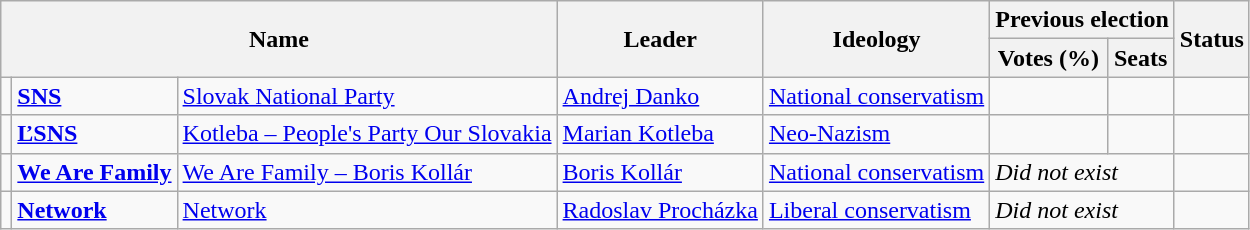<table class="wikitable">
<tr>
<th colspan="3" rowspan="2">Name</th>
<th rowspan="2">Leader</th>
<th rowspan="2">Ideology</th>
<th colspan="2">Previous election</th>
<th rowspan="2">Status</th>
</tr>
<tr>
<th>Votes (%)</th>
<th>Seats</th>
</tr>
<tr>
<td></td>
<td><strong><a href='#'>SNS</a></strong></td>
<td><a href='#'>Slovak National Party</a></td>
<td><a href='#'>Andrej Danko</a></td>
<td><a href='#'>National conservatism</a></td>
<td></td>
<td></td>
<td></td>
</tr>
<tr>
<td></td>
<td><strong><a href='#'>ĽSNS</a></strong></td>
<td><a href='#'>Kotleba – People's Party Our Slovakia</a></td>
<td><a href='#'>Marian Kotleba</a></td>
<td><a href='#'>Neo-Nazism</a></td>
<td></td>
<td></td>
<td></td>
</tr>
<tr>
<td></td>
<td><a href='#'><strong>We Are Family</strong></a></td>
<td><a href='#'>We Are Family – Boris Kollár</a></td>
<td><a href='#'>Boris Kollár</a></td>
<td><a href='#'>National conservatism</a></td>
<td colspan="2"><em>Did not exist</em></td>
<td></td>
</tr>
<tr>
<td></td>
<td><a href='#'><strong>Network</strong></a></td>
<td><a href='#'>Network</a></td>
<td><a href='#'>Radoslav Procházka</a></td>
<td><a href='#'>Liberal conservatism</a></td>
<td colspan="2"><em>Did not exist</em></td>
<td></td>
</tr>
</table>
